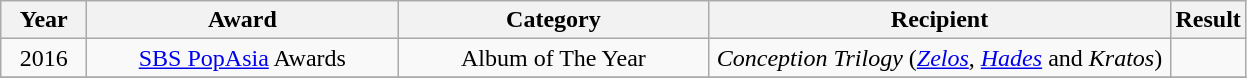<table class="wikitable">
<tr>
<th style="width:50px;">Year</th>
<th style="width:200px;">Award</th>
<th style="width:200px;">Category</th>
<th style="width:300px;">Recipient</th>
<th>Result</th>
</tr>
<tr>
<td align="center">2016</td>
<td align="center"><a href='#'>SBS PopAsia</a> Awards</td>
<td align="center">Album of The Year</td>
<td align="center"><em>Conception Trilogy</em> (<em><a href='#'>Zelos</a></em>, <em><a href='#'>Hades</a></em> and <em>Kratos</em>)</td>
<td></td>
</tr>
<tr>
</tr>
</table>
